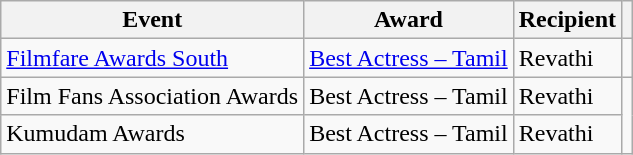<table class="wikitable">
<tr>
<th>Event</th>
<th>Award</th>
<th>Recipient</th>
<th></th>
</tr>
<tr>
<td><a href='#'>Filmfare Awards South</a></td>
<td><a href='#'>Best Actress – Tamil</a></td>
<td>Revathi</td>
<td style="text-align: center;"></td>
</tr>
<tr>
<td>Film Fans Association Awards</td>
<td>Best Actress – Tamil</td>
<td>Revathi</td>
<td rowspan="2" style="text-align: center;"></td>
</tr>
<tr>
<td>Kumudam Awards</td>
<td>Best Actress – Tamil</td>
<td>Revathi</td>
</tr>
</table>
